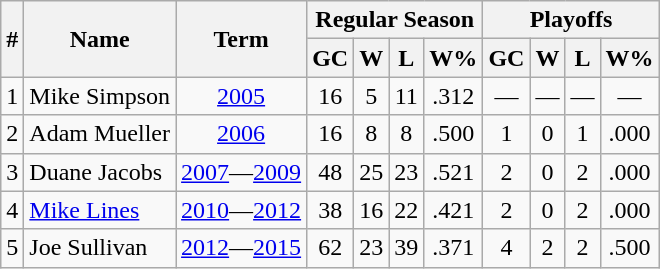<table class="wikitable">
<tr>
<th rowspan="2">#</th>
<th rowspan="2">Name</th>
<th rowspan="2">Term</th>
<th colspan="4">Regular Season</th>
<th colspan="4">Playoffs</th>
</tr>
<tr>
<th>GC</th>
<th>W</th>
<th>L</th>
<th>W%</th>
<th>GC</th>
<th>W</th>
<th>L</th>
<th>W%</th>
</tr>
<tr>
<td align=center>1</td>
<td>Mike Simpson</td>
<td align=center><a href='#'>2005</a></td>
<td align=center>16</td>
<td align=center>5</td>
<td align=center>11</td>
<td align=center>.312</td>
<td align=center>—</td>
<td align=center>—</td>
<td align=center>—</td>
<td align=center>—</td>
</tr>
<tr>
<td align=center>2</td>
<td>Adam Mueller</td>
<td align=center><a href='#'>2006</a></td>
<td align=center>16</td>
<td align=center>8</td>
<td align=center>8</td>
<td align=center>.500</td>
<td align=center>1</td>
<td align=center>0</td>
<td align=center>1</td>
<td align=center>.000</td>
</tr>
<tr>
<td align=center>3</td>
<td>Duane Jacobs</td>
<td align=center><a href='#'>2007</a>—<a href='#'>2009</a></td>
<td align=center>48</td>
<td align=center>25</td>
<td align=center>23</td>
<td align=center>.521</td>
<td align=center>2</td>
<td align=center>0</td>
<td align=center>2</td>
<td align=center>.000</td>
</tr>
<tr>
<td align=center>4</td>
<td><a href='#'>Mike Lines</a></td>
<td align=center><a href='#'>2010</a>—<a href='#'>2012</a></td>
<td align=center>38</td>
<td align=center>16</td>
<td align=center>22</td>
<td align=center>.421</td>
<td align=center>2</td>
<td align=center>0</td>
<td align=center>2</td>
<td align=center>.000</td>
</tr>
<tr>
<td align=center>5</td>
<td>Joe Sullivan</td>
<td align=center><a href='#'>2012</a>—<a href='#'>2015</a></td>
<td align=center>62</td>
<td align=center>23</td>
<td align=center>39</td>
<td align=center>.371</td>
<td align=center>4</td>
<td align=center>2</td>
<td align=center>2</td>
<td align=center>.500</td>
</tr>
</table>
